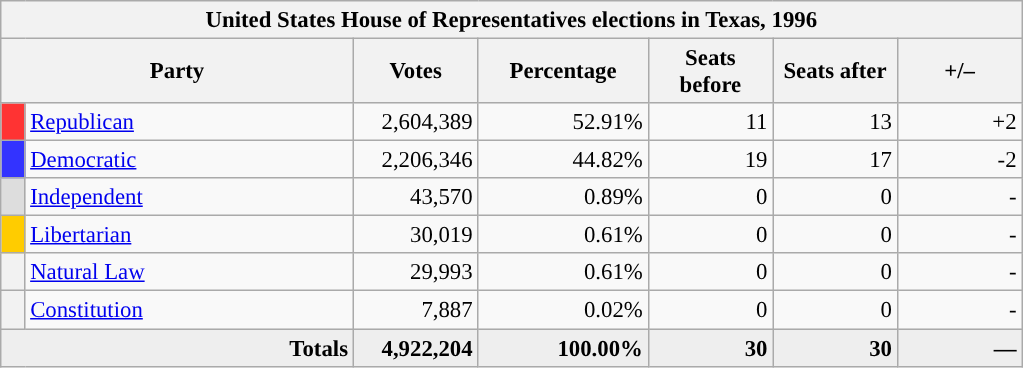<table class="wikitable" style="font-size: 95%;">
<tr>
<th colspan="7">United States House of Representatives elections in Texas, 1996</th>
</tr>
<tr>
<th colspan=2 style="width: 15em">Party</th>
<th style="width: 5em">Votes</th>
<th style="width: 7em">Percentage</th>
<th style="width: 5em">Seats before</th>
<th style="width: 5em">Seats after</th>
<th style="width: 5em">+/–</th>
</tr>
<tr>
<th style="background-color:#FF3333; width: 3px"></th>
<td style="width: 130px"><a href='#'>Republican</a></td>
<td align="right">2,604,389</td>
<td align="right">52.91%</td>
<td align="right">11</td>
<td align="right">13</td>
<td align="right">+2</td>
</tr>
<tr>
<th style="background-color:#3333FF; width: 3px"></th>
<td style="width: 130px"><a href='#'>Democratic</a></td>
<td align="right">2,206,346</td>
<td align="right">44.82%</td>
<td align="right">19</td>
<td align="right">17</td>
<td align="right">-2</td>
</tr>
<tr>
<th style="background-color:#DDDDDD; width: 3px"></th>
<td style="width: 130px"><a href='#'>Independent</a></td>
<td align="right">43,570</td>
<td align="right">0.89%</td>
<td align="right">0</td>
<td align="right">0</td>
<td align="right">-</td>
</tr>
<tr>
<th style="background-color:#FFCC00; width: 3px"></th>
<td style="width: 130px"><a href='#'>Libertarian</a></td>
<td align="right">30,019</td>
<td align="right">0.61%</td>
<td align="right">0</td>
<td align="right">0</td>
<td align="right">-</td>
</tr>
<tr>
<th style="background-color:"></th>
<td style="width: 130px"><a href='#'>Natural Law</a></td>
<td align="right">29,993</td>
<td align="right">0.61%</td>
<td align="right">0</td>
<td align="right">0</td>
<td align="right">-</td>
</tr>
<tr>
<th style="background-color:"></th>
<td style="width: 130px"><a href='#'>Constitution</a></td>
<td align="right">7,887</td>
<td align="right">0.02%</td>
<td align="right">0</td>
<td align="right">0</td>
<td align="right">-</td>
</tr>
<tr bgcolor="#EEEEEE">
<td colspan="2" align="right"><strong>Totals</strong></td>
<td align="right"><strong>4,922,204</strong></td>
<td align="right"><strong>100.00%</strong></td>
<td align="right"><strong>30</strong></td>
<td align="right"><strong>30</strong></td>
<td align="right"><strong>—</strong></td>
</tr>
</table>
